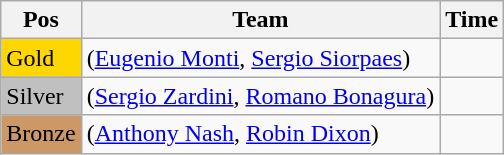<table class="wikitable">
<tr>
<th>Pos</th>
<th>Team</th>
<th>Time</th>
</tr>
<tr>
<td style="background:gold">Gold</td>
<td> (<a href='#'>Eugenio Monti</a>, <a href='#'>Sergio Siorpaes</a>)</td>
<td></td>
</tr>
<tr>
<td style="background:silver">Silver</td>
<td> (<a href='#'>Sergio Zardini</a>, <a href='#'>Romano Bonagura</a>)</td>
<td></td>
</tr>
<tr>
<td style="background:#cc9966">Bronze</td>
<td> (<a href='#'>Anthony Nash</a>, <a href='#'>Robin Dixon</a>)</td>
<td></td>
</tr>
</table>
